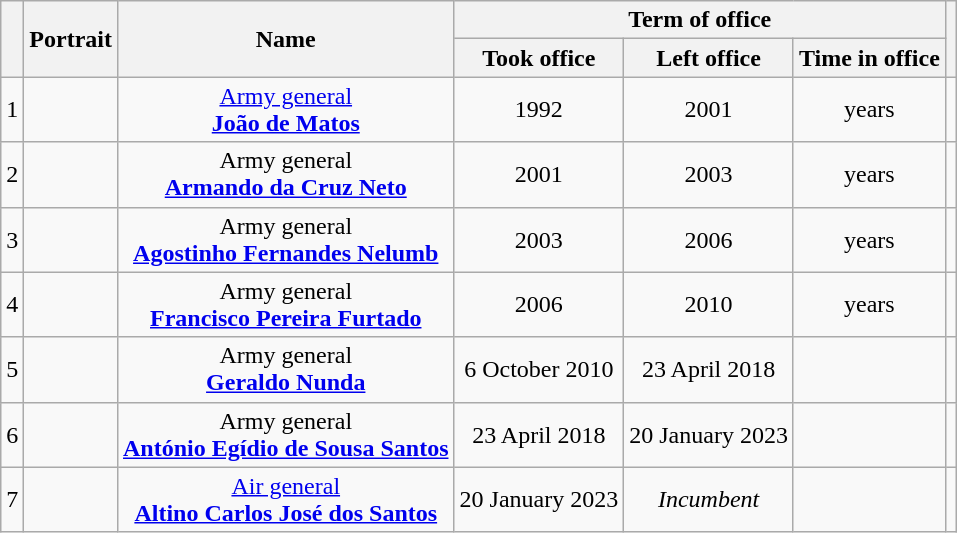<table class="wikitable" style="text-align:center">
<tr>
<th rowspan=2></th>
<th rowspan=2>Portrait</th>
<th rowspan=2>Name<br></th>
<th colspan=3>Term of office</th>
<th rowspan=2></th>
</tr>
<tr>
<th>Took office</th>
<th>Left office</th>
<th>Time in office</th>
</tr>
<tr>
<td>1</td>
<td></td>
<td><a href='#'>Army general</a><br><strong><a href='#'>João de Matos</a></strong><br></td>
<td>1992</td>
<td>2001</td>
<td> years</td>
<td></td>
</tr>
<tr>
<td>2</td>
<td></td>
<td>Army general<br><strong><a href='#'>Armando da Cruz Neto</a></strong></td>
<td>2001</td>
<td>2003</td>
<td> years</td>
<td></td>
</tr>
<tr>
<td>3</td>
<td></td>
<td>Army general<br><strong><a href='#'>Agostinho Fernandes Nelumb</a></strong></td>
<td>2003</td>
<td>2006</td>
<td> years</td>
<td></td>
</tr>
<tr>
<td>4</td>
<td></td>
<td>Army general<br><strong><a href='#'>Francisco Pereira Furtado</a></strong><br></td>
<td>2006</td>
<td>2010</td>
<td> years</td>
<td></td>
</tr>
<tr>
<td>5</td>
<td></td>
<td>Army general<br><strong><a href='#'>Geraldo Nunda</a></strong><br></td>
<td>6 October 2010</td>
<td>23 April 2018</td>
<td></td>
<td></td>
</tr>
<tr>
<td>6</td>
<td></td>
<td>Army general<br><strong><a href='#'>António Egídio de Sousa Santos</a></strong></td>
<td>23 April 2018</td>
<td>20 January 2023</td>
<td></td>
<td></td>
</tr>
<tr>
<td>7</td>
<td></td>
<td><a href='#'>Air general</a><br><strong><a href='#'>Altino Carlos José dos Santos</a></strong><br></td>
<td>20 January 2023</td>
<td><em>Incumbent</em></td>
<td></td>
<td></td>
</tr>
</table>
